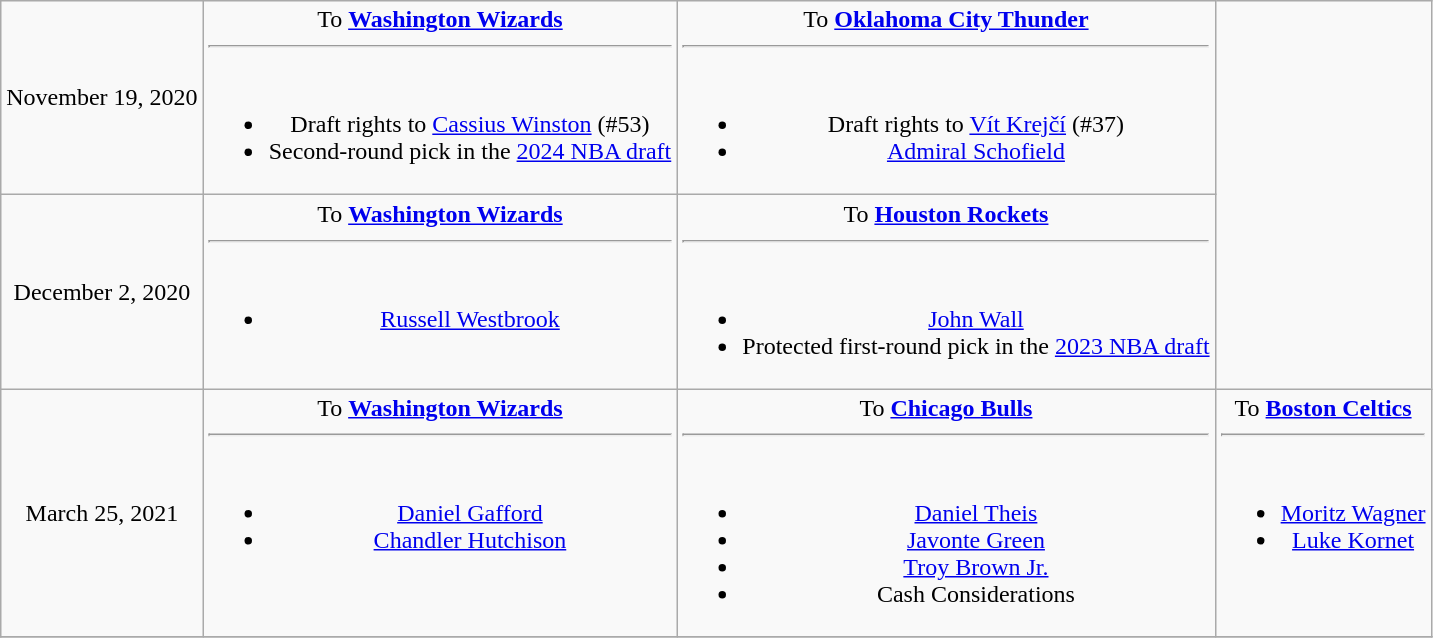<table class="wikitable" style="text-align:center" border="1" cellpadding="5">
<tr>
<td>November 19, 2020</td>
<td style="vertical-align:top;">To <strong><a href='#'>Washington Wizards</a></strong><hr><br><ul><li>Draft rights to <a href='#'>Cassius Winston</a> (#53)</li><li>Second-round pick in the <a href='#'>2024 NBA draft</a></li></ul></td>
<td style="vertical-align:top;">To <strong><a href='#'>Oklahoma City Thunder</a></strong><hr><br><ul><li>Draft rights to <a href='#'>Vít Krejčí</a> (#37)</li><li><a href='#'>Admiral Schofield</a></li></ul></td>
</tr>
<tr>
<td>December 2, 2020</td>
<td style="vertical-align:top;">To <strong><a href='#'>Washington Wizards</a></strong><hr><br><ul><li><a href='#'>Russell Westbrook</a></li></ul></td>
<td style="vertical-align:top;">To <strong><a href='#'>Houston Rockets</a></strong><hr><br><ul><li><a href='#'>John Wall</a></li><li>Protected first-round pick in the <a href='#'>2023 NBA draft</a></li></ul></td>
</tr>
<tr>
<td>March 25, 2021</td>
<td style="vertical-align:top;">To <strong><a href='#'>Washington Wizards</a></strong><hr><br><ul><li><a href='#'>Daniel Gafford</a></li><li><a href='#'>Chandler Hutchison</a></li></ul></td>
<td style="vertical-align:top;">To <strong><a href='#'>Chicago Bulls</a></strong><hr><br><ul><li><a href='#'>Daniel Theis</a></li><li><a href='#'>Javonte Green</a></li><li><a href='#'>Troy Brown Jr.</a></li><li>Cash Considerations</li></ul></td>
<td style="vertical-align:top;">To <strong><a href='#'>Boston Celtics</a></strong><hr><br><ul><li><a href='#'>Moritz Wagner</a></li><li><a href='#'>Luke Kornet</a></li></ul></td>
</tr>
<tr>
</tr>
</table>
